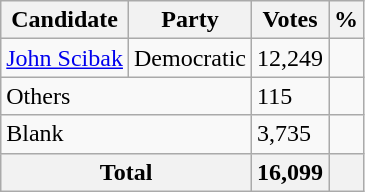<table class="wikitable">
<tr>
<th>Candidate</th>
<th>Party</th>
<th>Votes</th>
<th>%</th>
</tr>
<tr>
<td><a href='#'>John Scibak</a></td>
<td>Democratic</td>
<td>12,249</td>
<td></td>
</tr>
<tr>
<td colspan = 2>Others</td>
<td>115</td>
<td></td>
</tr>
<tr>
<td colspan = 2>Blank</td>
<td>3,735</td>
<td></td>
</tr>
<tr>
<th colspan = 2>Total</th>
<th>16,099</th>
<th></th>
</tr>
</table>
